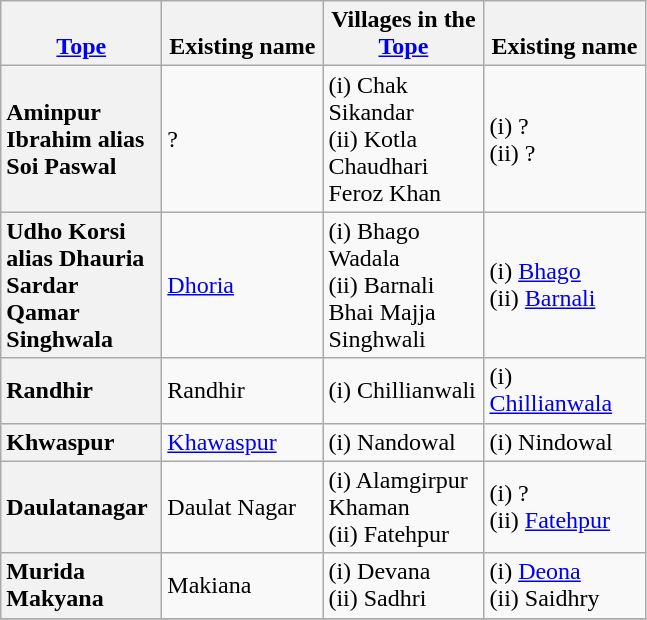<table class="wikitable sortable static-row-numbers" style=text-align:right>
<tr class=static-row-header style=vertical-align:bottom>
<th width="100"><a href='#'>Tope</a></th>
<th width="100">Existing name</th>
<th width="100">Villages in the <a href='#'>Tope</a></th>
<th width="100">Existing name</th>
</tr>
<tr>
<th style="text-align:left;">Aminpur Ibrahim alias Soi Paswal</th>
<td style="text-align:left;">?</td>
<td style="text-align:left;">(i) Chak Sikandar<br>(ii) Kotla Chaudhari Feroz Khan</td>
<td style="text-align:left;">(i) ?<br>(ii) ?</td>
</tr>
<tr>
<th style="text-align:left;">Udho Korsi alias Dhauria Sardar Qamar Singhwala</th>
<td style="text-align:left;"><a href='#'>Dhoria</a></td>
<td style="text-align:left;">(i) Bhago Wadala<br>(ii) Barnali Bhai Majja Singhwali</td>
<td style="text-align:left;">(i) <a href='#'>Bhago</a><br>(ii) <a href='#'>Barnali</a></td>
</tr>
<tr>
<th style="text-align:left;">Randhir</th>
<td style="text-align:left;">Randhir</td>
<td style="text-align:left;">(i) Chillianwali</td>
<td style="text-align:left;">(i) <a href='#'>Chillianwala</a></td>
</tr>
<tr>
<th style="text-align:left;">Khwaspur</th>
<td style="text-align:left;"><a href='#'>Khawaspur</a></td>
<td style="text-align:left;">(i) Nandowal</td>
<td style="text-align:left;">(i) Nindowal</td>
</tr>
<tr>
<th style="text-align:left;">Daulatanagar</th>
<td style="text-align:left;">Daulat Nagar</td>
<td style="text-align:left;">(i) Alamgirpur Khaman<br>(ii) Fatehpur</td>
<td style="text-align:left;">(i) ?<br>(ii) <a href='#'>Fatehpur</a></td>
</tr>
<tr>
<th style="text-align:left;">Murida Makyana</th>
<td style="text-align:left;">Makiana</td>
<td style="text-align:left;">(i) Devana<br>(ii) Sadhri</td>
<td style="text-align:left;">(i) <a href='#'>Deona</a><br>(ii) Saidhry</td>
</tr>
<tr>
</tr>
</table>
